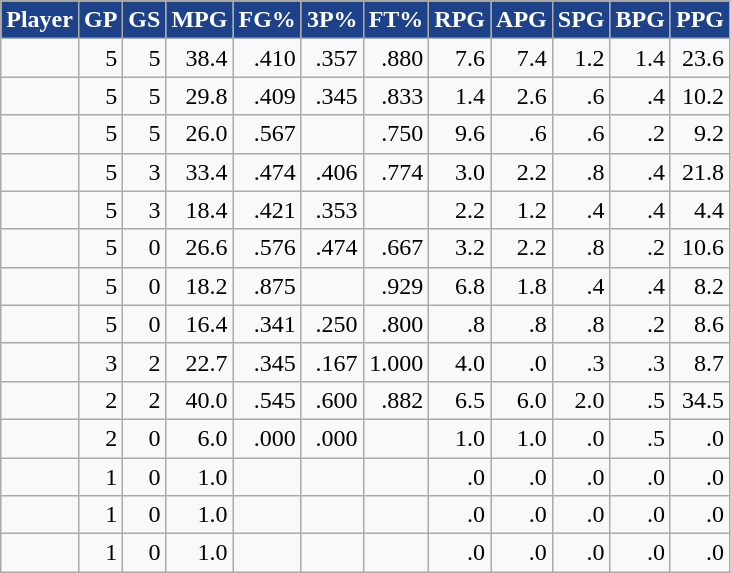<table class="wikitable sortable" style="text-align:right;">
<tr>
<th style="background:#1d428a ; color:#FFFFFF">Player</th>
<th style="background:#1d428a ; color:#FFFFFF">GP</th>
<th style="background:#1d428a ; color:#FFFFFF">GS</th>
<th style="background:#1d428a ; color:#FFFFFF">MPG</th>
<th style="background:#1d428a ; color:#FFFFFF">FG%</th>
<th style="background:#1d428a ; color:#FFFFFF">3P%</th>
<th style="background:#1d428a ; color:#FFFFFF">FT%</th>
<th style="background:#1d428a ; color:#FFFFFF">RPG</th>
<th style="background:#1d428a ; color:#FFFFFF">APG</th>
<th style="background:#1d428a ; color:#FFFFFF">SPG</th>
<th style="background:#1d428a ; color:#FFFFFF">BPG</th>
<th style="background:#1d428a ; color:#FFFFFF">PPG</th>
</tr>
<tr>
<td style="text-align:left;"></td>
<td>5</td>
<td>5</td>
<td>38.4</td>
<td>.410</td>
<td>.357</td>
<td>.880</td>
<td>7.6</td>
<td>7.4</td>
<td>1.2</td>
<td>1.4</td>
<td>23.6</td>
</tr>
<tr>
<td style="text-align:left;"></td>
<td>5</td>
<td>5</td>
<td>29.8</td>
<td>.409</td>
<td>.345</td>
<td>.833</td>
<td>1.4</td>
<td>2.6</td>
<td>.6</td>
<td>.4</td>
<td>10.2</td>
</tr>
<tr>
<td style="text-align:left;"></td>
<td>5</td>
<td>5</td>
<td>26.0</td>
<td>.567</td>
<td></td>
<td>.750</td>
<td>9.6</td>
<td>.6</td>
<td>.6</td>
<td>.2</td>
<td>9.2</td>
</tr>
<tr>
<td style="text-align:left;"></td>
<td>5</td>
<td>3</td>
<td>33.4</td>
<td>.474</td>
<td>.406</td>
<td>.774</td>
<td>3.0</td>
<td>2.2</td>
<td>.8</td>
<td>.4</td>
<td>21.8</td>
</tr>
<tr>
<td style="text-align:left;"></td>
<td>5</td>
<td>3</td>
<td>18.4</td>
<td>.421</td>
<td>.353</td>
<td></td>
<td>2.2</td>
<td>1.2</td>
<td>.4</td>
<td>.4</td>
<td>4.4</td>
</tr>
<tr>
<td style="text-align:left;"></td>
<td>5</td>
<td>0</td>
<td>26.6</td>
<td>.576</td>
<td>.474</td>
<td>.667</td>
<td>3.2</td>
<td>2.2</td>
<td>.8</td>
<td>.2</td>
<td>10.6</td>
</tr>
<tr>
<td style="text-align:left;"></td>
<td>5</td>
<td>0</td>
<td>18.2</td>
<td>.875</td>
<td></td>
<td>.929</td>
<td>6.8</td>
<td>1.8</td>
<td>.4</td>
<td>.4</td>
<td>8.2</td>
</tr>
<tr>
<td style="text-align:left;"></td>
<td>5</td>
<td>0</td>
<td>16.4</td>
<td>.341</td>
<td>.250</td>
<td>.800</td>
<td>.8</td>
<td>.8</td>
<td>.8</td>
<td>.2</td>
<td>8.6</td>
</tr>
<tr>
<td style="text-align:left;"></td>
<td>3</td>
<td>2</td>
<td>22.7</td>
<td>.345</td>
<td>.167</td>
<td>1.000</td>
<td>4.0</td>
<td>.0</td>
<td>.3</td>
<td>.3</td>
<td>8.7</td>
</tr>
<tr>
<td style="text-align:left;"></td>
<td>2</td>
<td>2</td>
<td>40.0</td>
<td>.545</td>
<td>.600</td>
<td>.882</td>
<td>6.5</td>
<td>6.0</td>
<td>2.0</td>
<td>.5</td>
<td>34.5</td>
</tr>
<tr>
<td style="text-align:left;"></td>
<td>2</td>
<td>0</td>
<td>6.0</td>
<td>.000</td>
<td>.000</td>
<td></td>
<td>1.0</td>
<td>1.0</td>
<td>.0</td>
<td>.5</td>
<td>.0</td>
</tr>
<tr>
<td style="text-align:left;"></td>
<td>1</td>
<td>0</td>
<td>1.0</td>
<td></td>
<td></td>
<td></td>
<td>.0</td>
<td>.0</td>
<td>.0</td>
<td>.0</td>
<td>.0</td>
</tr>
<tr>
<td style="text-align:left;"></td>
<td>1</td>
<td>0</td>
<td>1.0</td>
<td></td>
<td></td>
<td></td>
<td>.0</td>
<td>.0</td>
<td>.0</td>
<td>.0</td>
<td>.0</td>
</tr>
<tr>
<td style="text-align:left;"></td>
<td>1</td>
<td>0</td>
<td>1.0</td>
<td></td>
<td></td>
<td></td>
<td>.0</td>
<td>.0</td>
<td>.0</td>
<td>.0</td>
<td>.0</td>
</tr>
</table>
